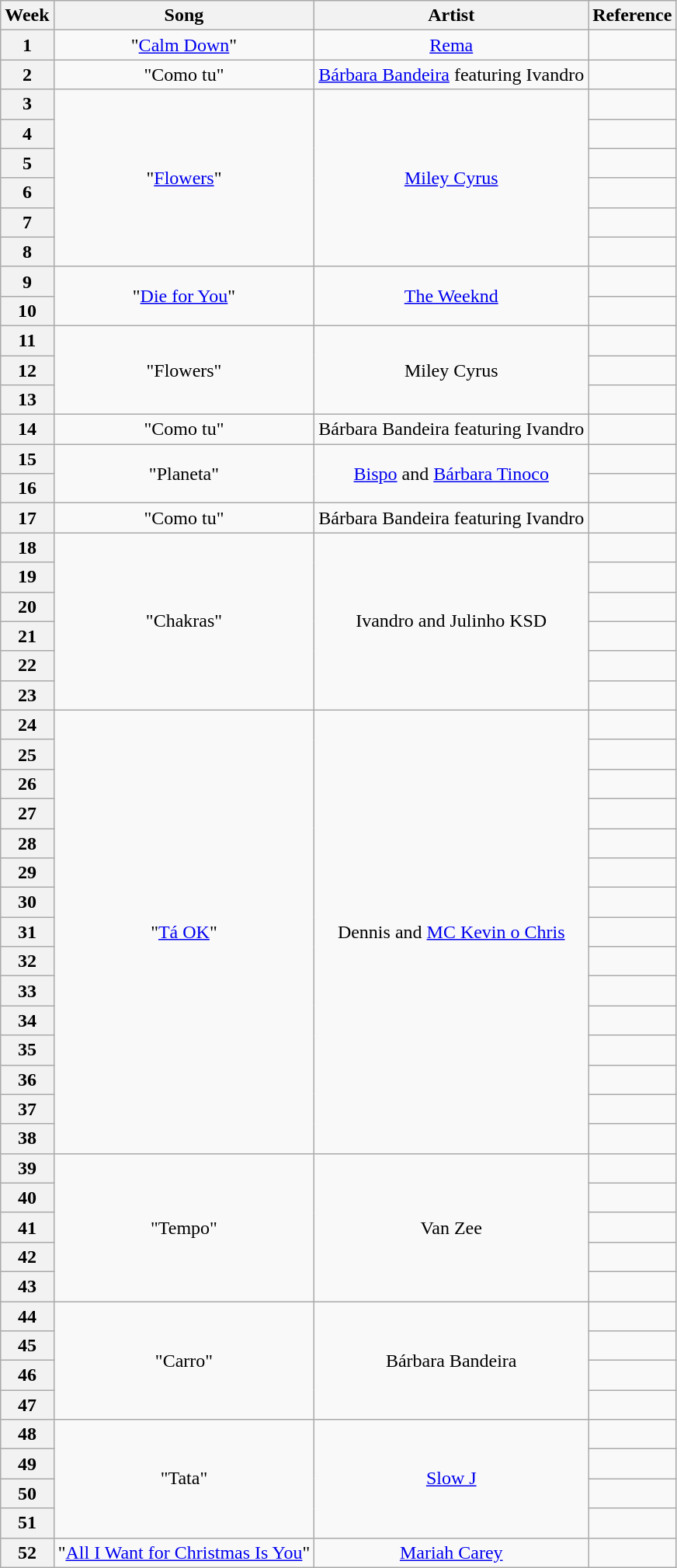<table class="wikitable plainrowheaders" style="text-align:center">
<tr>
<th scope="col">Week</th>
<th scope="col">Song</th>
<th scope="col">Artist</th>
<th scope="col">Reference</th>
</tr>
<tr>
<th scope="row" style="text-align:center">1</th>
<td>"<a href='#'>Calm Down</a>"</td>
<td><a href='#'>Rema</a></td>
<td></td>
</tr>
<tr>
<th scope="row" style="text-align:center">2</th>
<td>"Como tu"</td>
<td><a href='#'>Bárbara Bandeira</a> featuring Ivandro</td>
<td></td>
</tr>
<tr>
<th scope="row" style="text-align:center">3</th>
<td rowspan="6">"<a href='#'>Flowers</a>"</td>
<td rowspan="6"><a href='#'>Miley Cyrus</a></td>
<td></td>
</tr>
<tr>
<th scope="row" style="text-align:center">4</th>
<td></td>
</tr>
<tr>
<th scope="row" style="text-align:center">5</th>
<td></td>
</tr>
<tr>
<th scope="row" style="text-align:center">6</th>
<td></td>
</tr>
<tr>
<th scope="row" style="text-align:center">7</th>
<td></td>
</tr>
<tr>
<th scope="row" style="text-align:center">8</th>
<td></td>
</tr>
<tr>
<th scope="row" style="text-align:center">9</th>
<td rowspan="2">"<a href='#'>Die for You</a>"</td>
<td rowspan="2"><a href='#'>The Weeknd</a></td>
<td></td>
</tr>
<tr>
<th scope="row" style="text-align:center">10</th>
<td></td>
</tr>
<tr>
<th scope="row" style="text-align:center">11</th>
<td rowspan="3">"Flowers"</td>
<td rowspan="3">Miley Cyrus</td>
<td></td>
</tr>
<tr>
<th scope="row" style="text-align:center">12</th>
<td></td>
</tr>
<tr>
<th scope="row" style="text-align:center">13</th>
<td></td>
</tr>
<tr>
<th scope="row" style="text-align:center">14</th>
<td>"Como tu"</td>
<td>Bárbara Bandeira featuring Ivandro</td>
<td></td>
</tr>
<tr>
<th scope="row" style="text-align:center">15</th>
<td rowspan="2">"Planeta"</td>
<td rowspan="2"><a href='#'>Bispo</a> and <a href='#'>Bárbara Tinoco</a></td>
<td></td>
</tr>
<tr>
<th scope="row" style="text-align:center">16</th>
<td></td>
</tr>
<tr>
<th scope="row" style="text-align:center">17</th>
<td>"Como tu"</td>
<td>Bárbara Bandeira featuring Ivandro</td>
<td></td>
</tr>
<tr>
<th scope="row" style="text-align:center">18</th>
<td rowspan="6">"Chakras"</td>
<td rowspan="6">Ivandro and Julinho KSD</td>
<td></td>
</tr>
<tr>
<th scope="row" style="text-align:center">19</th>
<td></td>
</tr>
<tr>
<th scope="row" style="text-align:center">20</th>
<td></td>
</tr>
<tr>
<th scope="row" style="text-align:center">21</th>
<td></td>
</tr>
<tr>
<th scope="row" style="text-align:center">22</th>
<td></td>
</tr>
<tr>
<th scope="row" style="text-align:center">23</th>
<td></td>
</tr>
<tr>
<th scope="row" style="text-align:center">24</th>
<td rowspan="15">"<a href='#'>Tá OK</a>"</td>
<td rowspan="15">Dennis and <a href='#'>MC Kevin o Chris</a></td>
<td></td>
</tr>
<tr>
<th scope="row" style="text-align:center">25</th>
<td></td>
</tr>
<tr>
<th scope="row" style="text-align:center">26</th>
<td></td>
</tr>
<tr>
<th scope="row" style="text-align:center">27</th>
<td></td>
</tr>
<tr>
<th scope="row" style="text-align:center">28</th>
<td></td>
</tr>
<tr>
<th scope="row" style="text-align:center">29</th>
<td></td>
</tr>
<tr>
<th scope="row" style="text-align:center">30</th>
<td></td>
</tr>
<tr>
<th scope="row" style="text-align:center">31</th>
<td></td>
</tr>
<tr>
<th scope="row" style="text-align:center">32</th>
<td></td>
</tr>
<tr>
<th scope="row" style="text-align:center">33</th>
<td></td>
</tr>
<tr>
<th scope="row" style="text-align:center">34</th>
<td></td>
</tr>
<tr>
<th scope="row" style="text-align:center">35</th>
<td></td>
</tr>
<tr>
<th scope="row" style="text-align:center">36</th>
<td></td>
</tr>
<tr>
<th scope="row" style="text-align:center">37</th>
<td></td>
</tr>
<tr>
<th scope="row" style="text-align:center">38</th>
<td></td>
</tr>
<tr>
<th scope="row" style="text-align:center">39</th>
<td rowspan="5">"Tempo"</td>
<td rowspan="5">Van Zee</td>
<td></td>
</tr>
<tr>
<th scope="row" style="text-align:center">40</th>
<td></td>
</tr>
<tr>
<th scope="row" style="text-align:center">41</th>
<td></td>
</tr>
<tr>
<th scope="row" style="text-align:center">42</th>
<td></td>
</tr>
<tr>
<th scope="row" style="text-align:center">43</th>
<td></td>
</tr>
<tr>
<th scope="row" style="text-align:center">44</th>
<td rowspan="4">"Carro"</td>
<td rowspan="4">Bárbara Bandeira</td>
<td></td>
</tr>
<tr>
<th scope="row" style="text-align:center">45</th>
<td></td>
</tr>
<tr>
<th scope="row" style="text-align:center">46</th>
<td></td>
</tr>
<tr>
<th scope="row" style="text-align:center">47</th>
<td></td>
</tr>
<tr>
<th scope="row" style="text-align:center">48</th>
<td rowspan="4">"Tata"</td>
<td rowspan="4"><a href='#'>Slow J</a></td>
<td></td>
</tr>
<tr>
<th scope="row" style="text-align:center">49</th>
<td></td>
</tr>
<tr>
<th scope="row" style="text-align:center">50</th>
<td></td>
</tr>
<tr>
<th scope="row" style="text-align:center">51</th>
<td></td>
</tr>
<tr>
<th scope="row" style="text-align:center">52</th>
<td>"<a href='#'>All I Want for Christmas Is You</a>"</td>
<td><a href='#'>Mariah Carey</a></td>
<td></td>
</tr>
</table>
